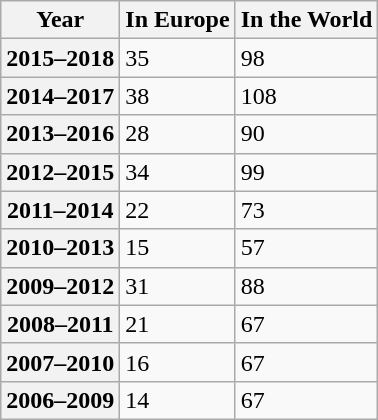<table class="wikitable sortable">
<tr>
<th>Year</th>
<th>In Europe</th>
<th>In the World</th>
</tr>
<tr>
<th>2015–2018</th>
<td>35</td>
<td>98</td>
</tr>
<tr>
<th>2014–2017</th>
<td>38</td>
<td>108</td>
</tr>
<tr>
<th>2013–2016</th>
<td>28</td>
<td>90</td>
</tr>
<tr>
<th>2012–2015</th>
<td>34</td>
<td>99</td>
</tr>
<tr>
<th>2011–2014</th>
<td>22</td>
<td>73</td>
</tr>
<tr>
<th>2010–2013</th>
<td>15</td>
<td>57</td>
</tr>
<tr>
<th>2009–2012</th>
<td>31</td>
<td>88</td>
</tr>
<tr>
<th>2008–2011</th>
<td>21</td>
<td>67</td>
</tr>
<tr>
<th>2007–2010</th>
<td>16</td>
<td>67</td>
</tr>
<tr>
<th>2006–2009</th>
<td>14</td>
<td>67</td>
</tr>
</table>
